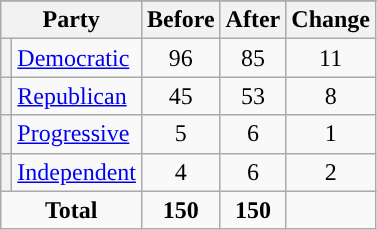<table class="wikitable" style="text-align:center;">
<tr>
</tr>
<tr>
<th colspan=2>Party</th>
<th>Before</th>
<th>After</th>
<th>Change</th>
</tr>
<tr>
<th style="background-color:"></th>
<td style="text-align:left;"><a href='#'>Democratic</a></td>
<td>96</td>
<td>85</td>
<td> 11</td>
</tr>
<tr>
<th style="background-color:"></th>
<td style="text-align:left;"><a href='#'>Republican</a></td>
<td>45</td>
<td>53</td>
<td> 8</td>
</tr>
<tr>
<th style="background-color:"></th>
<td style="text-align:left;"><a href='#'>Progressive</a></td>
<td>5</td>
<td>6</td>
<td> 1</td>
</tr>
<tr>
<th style="background-color:"></th>
<td style="text-align:left;"><a href='#'>Independent</a></td>
<td>4</td>
<td>6</td>
<td> 2</td>
</tr>
<tr>
<td colspan=2><strong>Total</strong></td>
<td><strong>150</strong></td>
<td><strong>150</strong></td>
<td></td>
</tr>
</table>
